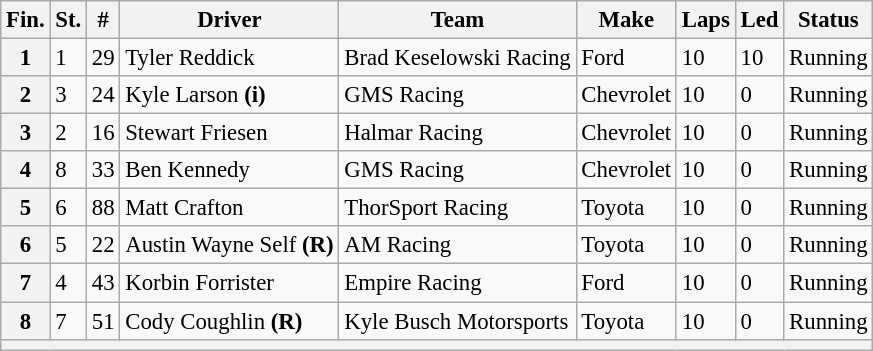<table class="wikitable" style="font-size:95%">
<tr>
<th>Fin.</th>
<th>St.</th>
<th>#</th>
<th>Driver</th>
<th>Team</th>
<th>Make</th>
<th>Laps</th>
<th>Led</th>
<th>Status</th>
</tr>
<tr>
<th>1</th>
<td>1</td>
<td>29</td>
<td>Tyler Reddick</td>
<td>Brad Keselowski Racing</td>
<td>Ford</td>
<td>10</td>
<td>10</td>
<td>Running</td>
</tr>
<tr>
<th>2</th>
<td>3</td>
<td>24</td>
<td>Kyle Larson <strong>(i)</strong></td>
<td>GMS Racing</td>
<td>Chevrolet</td>
<td>10</td>
<td>0</td>
<td>Running</td>
</tr>
<tr>
<th>3</th>
<td>2</td>
<td>16</td>
<td>Stewart Friesen</td>
<td>Halmar Racing</td>
<td>Chevrolet</td>
<td>10</td>
<td>0</td>
<td>Running</td>
</tr>
<tr>
<th>4</th>
<td>8</td>
<td>33</td>
<td>Ben Kennedy</td>
<td>GMS Racing</td>
<td>Chevrolet</td>
<td>10</td>
<td>0</td>
<td>Running</td>
</tr>
<tr>
<th>5</th>
<td>6</td>
<td>88</td>
<td>Matt Crafton</td>
<td>ThorSport Racing</td>
<td>Toyota</td>
<td>10</td>
<td>0</td>
<td>Running</td>
</tr>
<tr>
<th>6</th>
<td>5</td>
<td>22</td>
<td>Austin Wayne Self <strong>(R)</strong></td>
<td>AM Racing</td>
<td>Toyota</td>
<td>10</td>
<td>0</td>
<td>Running</td>
</tr>
<tr>
<th>7</th>
<td>4</td>
<td>43</td>
<td>Korbin Forrister</td>
<td>Empire Racing</td>
<td>Ford</td>
<td>10</td>
<td>0</td>
<td>Running</td>
</tr>
<tr>
<th>8</th>
<td>7</td>
<td>51</td>
<td>Cody Coughlin <strong>(R)</strong></td>
<td>Kyle Busch Motorsports</td>
<td>Toyota</td>
<td>10</td>
<td>0</td>
<td>Running</td>
</tr>
<tr>
<th colspan="9"></th>
</tr>
</table>
